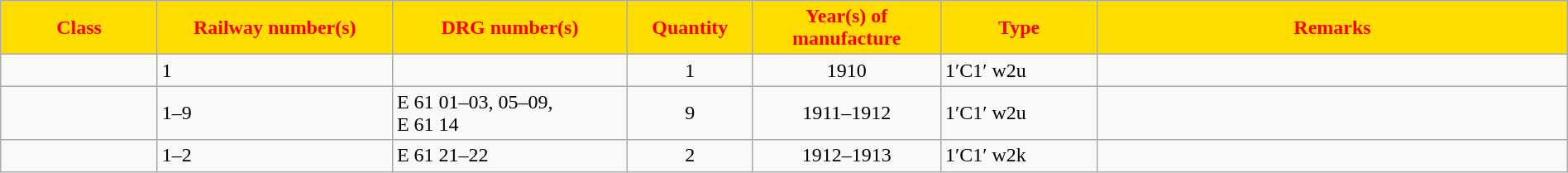<table class="wikitable" style="width:100%;">
<tr>
<th style="color:#f00; background:#fd0; width:10%;">Class</th>
<th style="color:#f00; background:#fd0; width:15%;">Railway number(s)</th>
<th style="color:#f00; background:#fd0; width:15%;">DRG number(s)</th>
<th style="color:#f00; background:#fd0; width:8%;">Quantity</th>
<th style="color:#f00; background:#fd0; width:12%;">Year(s) of manufacture</th>
<th style="color:#f00; background:#fd0; width:10%;">Type</th>
<th style="color:#f00; background:#fd0; width:30%;">Remarks</th>
</tr>
<tr>
<td></td>
<td>1</td>
<td></td>
<td style="text-align:center;">1</td>
<td style="text-align:center;">1910</td>
<td>1′C1′ w2u</td>
<td></td>
</tr>
<tr>
<td></td>
<td>1–9</td>
<td>E 61 01–03, 05–09,<br> E 61 14</td>
<td style="text-align:center;">9</td>
<td style="text-align:center;">1911–1912</td>
<td>1′C1′ w2u</td>
<td></td>
</tr>
<tr>
<td></td>
<td>1–2</td>
<td>E 61 21–22</td>
<td style="text-align:center;">2</td>
<td style="text-align:center;">1912–1913</td>
<td>1′C1′ w2k</td>
<td></td>
</tr>
</table>
